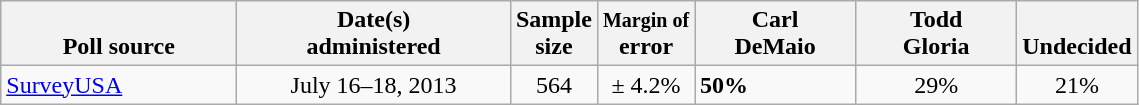<table class="wikitable">
<tr valign= bottom>
<th style="width:150px;">Poll source</th>
<th style="width:175px;">Date(s)<br>administered</th>
<th class=small>Sample<br>size</th>
<th><small>Margin of</small><br>error</th>
<th style="width:100px;">Carl<br>DeMaio</th>
<th style="width:100px;">Todd<br>Gloria</th>
<th>Undecided</th>
</tr>
<tr>
<td><a href='#'>SurveyUSA</a></td>
<td align=center>July 16–18, 2013</td>
<td align=center>564</td>
<td align=center>± 4.2%</td>
<td><strong>50%</strong></td>
<td align=center>29%</td>
<td align=center>21%</td>
</tr>
</table>
